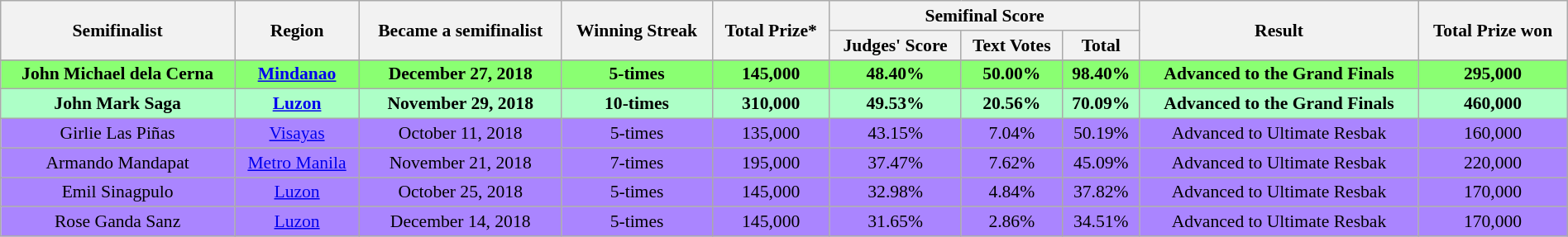<table class="wikitable mw-collapsible mw-collapsed" style="text-align:center; font-size:90%; width:100%;">
<tr>
<th rowspan="2">Semifinalist</th>
<th rowspan="2">Region</th>
<th rowspan="2">Became a semifinalist </th>
<th rowspan="2">Winning Streak</th>
<th rowspan="2">Total Prize*</th>
<th colspan="3">Semifinal Score</th>
<th rowspan="2">Result</th>
<th rowspan="2">Total Prize won</th>
</tr>
<tr>
<th>Judges' Score</th>
<th>Text Votes</th>
<th>Total</th>
</tr>
<tr>
</tr>
<tr bgcolor="8aff72">
<td><strong>John Michael dela Cerna</strong></td>
<td><strong><a href='#'>Mindanao</a></strong></td>
<td><strong>December 27, 2018</strong></td>
<td><strong>5-times</strong></td>
<td><strong>145,000</strong></td>
<td><strong>48.40%</strong></td>
<td><strong>50.00%</strong></td>
<td><strong>98.40%</strong></td>
<td><strong>Advanced to the Grand Finals</strong></td>
<td><strong>295,000</strong></td>
</tr>
<tr bgcolor="adffc7">
<td><strong>John Mark Saga</strong></td>
<td><strong><a href='#'>Luzon</a></strong></td>
<td><strong>November 29, 2018</strong></td>
<td><strong>10-times</strong></td>
<td><strong>310,000</strong></td>
<td><strong>49.53%</strong></td>
<td><strong>20.56%</strong></td>
<td><strong>70.09%</strong></td>
<td><strong>Advanced to the Grand Finals</strong></td>
<td><strong>460,000</strong></td>
</tr>
<tr bgcolor="aa85ff">
<td>Girlie Las Piñas</td>
<td><a href='#'>Visayas</a></td>
<td>October 11, 2018</td>
<td>5-times</td>
<td>135,000</td>
<td>43.15%</td>
<td>7.04%</td>
<td>50.19%</td>
<td>Advanced to Ultimate Resbak</td>
<td>160,000</td>
</tr>
<tr bgcolor="aa85ff">
<td>Armando Mandapat</td>
<td><a href='#'>Metro Manila</a></td>
<td>November 21, 2018</td>
<td>7-times</td>
<td>195,000</td>
<td>37.47%</td>
<td>7.62%</td>
<td>45.09%</td>
<td>Advanced to Ultimate Resbak</td>
<td>220,000</td>
</tr>
<tr bgcolor="aa85ff">
<td>Emil Sinagpulo</td>
<td><a href='#'>Luzon</a></td>
<td>October 25, 2018</td>
<td>5-times</td>
<td>145,000</td>
<td>32.98%</td>
<td>4.84%</td>
<td>37.82%</td>
<td>Advanced to Ultimate Resbak</td>
<td>170,000</td>
</tr>
<tr bgcolor="aa85ff">
<td>Rose Ganda Sanz</td>
<td><a href='#'>Luzon</a></td>
<td>December 14, 2018</td>
<td>5-times</td>
<td>145,000</td>
<td>31.65%</td>
<td>2.86%</td>
<td>34.51%</td>
<td>Advanced to Ultimate Resbak</td>
<td>170,000</td>
</tr>
</table>
